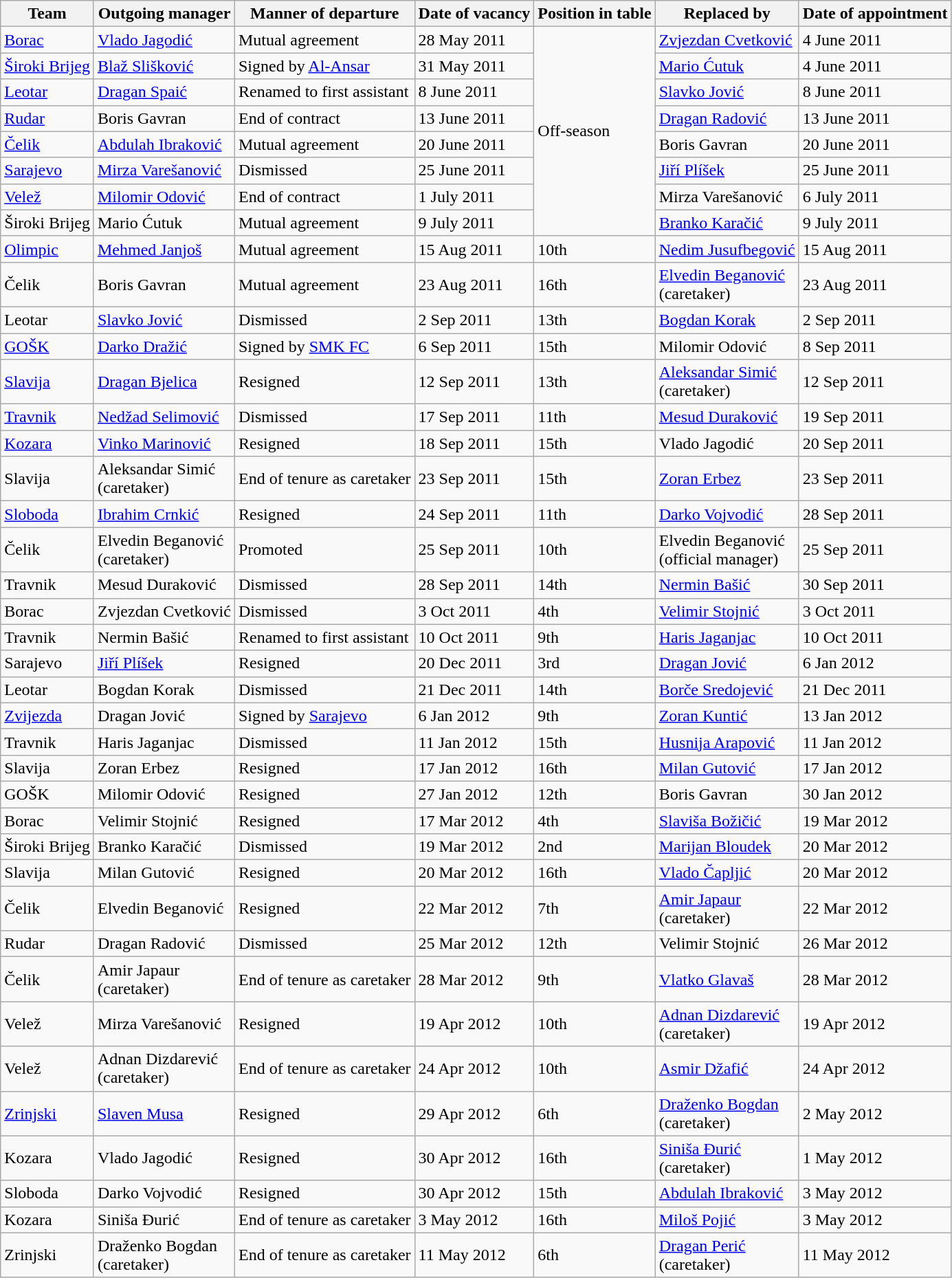<table class="wikitable">
<tr>
<th>Team</th>
<th>Outgoing manager</th>
<th>Manner of departure</th>
<th>Date of vacancy</th>
<th>Position in table</th>
<th>Replaced by</th>
<th>Date of appointment<br></th>
</tr>
<tr>
<td><a href='#'>Borac</a></td>
<td> <a href='#'>Vlado Jagodić</a></td>
<td>Mutual agreement</td>
<td>28 May 2011</td>
<td rowspan=8>Off-season</td>
<td> <a href='#'>Zvjezdan Cvetković</a></td>
<td>4 June 2011</td>
</tr>
<tr>
<td><a href='#'>Široki Brijeg</a></td>
<td> <a href='#'>Blaž Slišković</a></td>
<td>Signed by <a href='#'>Al-Ansar</a></td>
<td>31 May 2011</td>
<td> <a href='#'>Mario Ćutuk</a></td>
<td>4 June 2011</td>
</tr>
<tr>
<td><a href='#'>Leotar</a></td>
<td> <a href='#'>Dragan Spaić</a></td>
<td>Renamed to first assistant</td>
<td>8 June 2011</td>
<td> <a href='#'>Slavko Jović</a></td>
<td>8 June 2011</td>
</tr>
<tr>
<td><a href='#'>Rudar</a></td>
<td> Boris Gavran</td>
<td>End of contract</td>
<td>13 June 2011</td>
<td> <a href='#'>Dragan Radović</a></td>
<td>13 June 2011</td>
</tr>
<tr>
<td><a href='#'>Čelik</a></td>
<td> <a href='#'>Abdulah Ibraković</a></td>
<td>Mutual agreement</td>
<td>20 June 2011</td>
<td> Boris Gavran</td>
<td>20 June 2011</td>
</tr>
<tr>
<td><a href='#'>Sarajevo</a></td>
<td> <a href='#'>Mirza Varešanović</a></td>
<td>Dismissed</td>
<td>25 June 2011</td>
<td> <a href='#'>Jiří Plíšek</a></td>
<td>25 June 2011</td>
</tr>
<tr>
<td><a href='#'>Velež</a></td>
<td> <a href='#'>Milomir Odović</a></td>
<td>End of contract</td>
<td>1 July 2011</td>
<td> Mirza Varešanović</td>
<td>6 July 2011</td>
</tr>
<tr>
<td>Široki Brijeg</td>
<td> Mario Ćutuk</td>
<td>Mutual agreement</td>
<td>9 July 2011</td>
<td> <a href='#'>Branko Karačić</a></td>
<td>9 July 2011</td>
</tr>
<tr>
<td><a href='#'>Olimpic</a></td>
<td> <a href='#'>Mehmed Janjoš</a></td>
<td>Mutual agreement</td>
<td>15 Aug 2011</td>
<td>10th</td>
<td> <a href='#'>Nedim Jusufbegović</a></td>
<td>15 Aug 2011</td>
</tr>
<tr>
<td>Čelik</td>
<td> Boris Gavran</td>
<td>Mutual agreement</td>
<td>23 Aug 2011</td>
<td>16th</td>
<td> <a href='#'>Elvedin Beganović</a><br>(caretaker)</td>
<td>23 Aug 2011</td>
</tr>
<tr>
<td>Leotar</td>
<td> <a href='#'>Slavko Jović</a></td>
<td>Dismissed</td>
<td>2 Sep 2011</td>
<td>13th</td>
<td> <a href='#'>Bogdan Korak</a></td>
<td>2 Sep 2011</td>
</tr>
<tr>
<td><a href='#'>GOŠK</a></td>
<td> <a href='#'>Darko Dražić</a></td>
<td>Signed by <a href='#'>SMK FC</a></td>
<td>6 Sep 2011</td>
<td>15th</td>
<td> Milomir Odović</td>
<td>8 Sep 2011</td>
</tr>
<tr>
<td><a href='#'>Slavija</a></td>
<td> <a href='#'>Dragan Bjelica</a></td>
<td>Resigned</td>
<td>12 Sep 2011</td>
<td>13th</td>
<td> <a href='#'>Aleksandar Simić</a><br>(caretaker)</td>
<td>12 Sep 2011</td>
</tr>
<tr>
<td><a href='#'>Travnik</a></td>
<td> <a href='#'>Nedžad Selimović</a></td>
<td>Dismissed</td>
<td>17 Sep 2011</td>
<td>11th</td>
<td> <a href='#'>Mesud Duraković</a></td>
<td>19 Sep 2011</td>
</tr>
<tr>
<td><a href='#'>Kozara</a></td>
<td> <a href='#'>Vinko Marinović</a></td>
<td>Resigned</td>
<td>18 Sep 2011</td>
<td>15th</td>
<td> Vlado Jagodić</td>
<td>20 Sep 2011</td>
</tr>
<tr>
<td>Slavija</td>
<td> Aleksandar Simić<br>(caretaker)</td>
<td>End of tenure as caretaker</td>
<td>23 Sep 2011</td>
<td>15th</td>
<td> <a href='#'>Zoran Erbez</a></td>
<td>23 Sep 2011</td>
</tr>
<tr>
<td><a href='#'>Sloboda</a></td>
<td> <a href='#'>Ibrahim Crnkić</a></td>
<td>Resigned</td>
<td>24 Sep 2011</td>
<td>11th</td>
<td> <a href='#'>Darko Vojvodić</a></td>
<td>28 Sep 2011</td>
</tr>
<tr>
<td>Čelik</td>
<td> Elvedin Beganović<br>(caretaker)</td>
<td>Promoted</td>
<td>25 Sep 2011</td>
<td>10th</td>
<td> Elvedin Beganović<br>(official manager)</td>
<td>25 Sep 2011</td>
</tr>
<tr>
<td>Travnik</td>
<td> Mesud Duraković</td>
<td>Dismissed</td>
<td>28 Sep 2011</td>
<td>14th</td>
<td> <a href='#'>Nermin Bašić</a></td>
<td>30 Sep 2011</td>
</tr>
<tr>
<td>Borac</td>
<td> Zvjezdan Cvetković</td>
<td>Dismissed</td>
<td>3 Oct 2011</td>
<td>4th</td>
<td> <a href='#'>Velimir Stojnić</a></td>
<td>3 Oct 2011</td>
</tr>
<tr>
<td>Travnik</td>
<td> Nermin Bašić</td>
<td>Renamed to first assistant</td>
<td>10 Oct 2011</td>
<td>9th</td>
<td> <a href='#'>Haris Jaganjac</a></td>
<td>10 Oct 2011</td>
</tr>
<tr>
<td>Sarajevo</td>
<td> <a href='#'>Jiří Plíšek</a></td>
<td>Resigned</td>
<td>20 Dec 2011</td>
<td>3rd</td>
<td> <a href='#'>Dragan Jović</a></td>
<td>6 Jan 2012</td>
</tr>
<tr>
<td>Leotar</td>
<td> Bogdan Korak</td>
<td>Dismissed</td>
<td>21 Dec 2011</td>
<td>14th</td>
<td> <a href='#'>Borče Sredojević</a></td>
<td>21 Dec 2011</td>
</tr>
<tr>
<td><a href='#'>Zvijezda</a></td>
<td> Dragan Jović</td>
<td>Signed by <a href='#'>Sarajevo</a></td>
<td>6 Jan 2012</td>
<td>9th</td>
<td> <a href='#'>Zoran Kuntić</a></td>
<td>13 Jan 2012</td>
</tr>
<tr>
<td NK Travnik>Travnik</td>
<td> Haris Jaganjac</td>
<td>Dismissed</td>
<td>11 Jan 2012</td>
<td>15th</td>
<td> <a href='#'>Husnija Arapović</a></td>
<td>11 Jan 2012</td>
</tr>
<tr>
<td>Slavija</td>
<td> Zoran Erbez</td>
<td>Resigned</td>
<td>17 Jan 2012</td>
<td>16th</td>
<td> <a href='#'>Milan Gutović</a></td>
<td>17 Jan 2012</td>
</tr>
<tr>
<td>GOŠK</td>
<td> Milomir Odović</td>
<td>Resigned</td>
<td>27 Jan 2012</td>
<td>12th</td>
<td> Boris Gavran</td>
<td>30 Jan 2012</td>
</tr>
<tr>
<td>Borac</td>
<td> Velimir Stojnić</td>
<td>Resigned</td>
<td>17 Mar 2012</td>
<td>4th</td>
<td> <a href='#'>Slaviša Božičić</a></td>
<td>19 Mar 2012</td>
</tr>
<tr>
<td>Široki Brijeg</td>
<td> Branko Karačić</td>
<td>Dismissed</td>
<td>19 Mar 2012</td>
<td>2nd</td>
<td> <a href='#'>Marijan Bloudek</a></td>
<td>20 Mar 2012</td>
</tr>
<tr>
<td>Slavija</td>
<td> Milan Gutović</td>
<td>Resigned</td>
<td>20 Mar 2012</td>
<td>16th</td>
<td> <a href='#'>Vlado Čapljić</a></td>
<td>20 Mar 2012</td>
</tr>
<tr>
<td>Čelik</td>
<td> Elvedin Beganović</td>
<td>Resigned</td>
<td>22 Mar 2012</td>
<td>7th</td>
<td> <a href='#'>Amir Japaur</a><br>(caretaker)</td>
<td>22 Mar 2012</td>
</tr>
<tr>
<td>Rudar</td>
<td> Dragan Radović</td>
<td>Dismissed</td>
<td>25 Mar 2012</td>
<td>12th</td>
<td> Velimir Stojnić</td>
<td>26 Mar 2012</td>
</tr>
<tr>
<td>Čelik</td>
<td> Amir Japaur<br>(caretaker)</td>
<td>End of tenure as caretaker</td>
<td>28 Mar 2012</td>
<td>9th</td>
<td> <a href='#'>Vlatko Glavaš</a></td>
<td>28 Mar 2012</td>
</tr>
<tr>
<td>Velež</td>
<td> Mirza Varešanović</td>
<td>Resigned</td>
<td>19 Apr 2012</td>
<td>10th</td>
<td> <a href='#'>Adnan Dizdarević</a><br>(caretaker)</td>
<td>19 Apr 2012</td>
</tr>
<tr>
<td>Velež</td>
<td> Adnan Dizdarević<br>(caretaker)</td>
<td>End of tenure as caretaker</td>
<td>24 Apr 2012</td>
<td>10th</td>
<td> <a href='#'>Asmir Džafić</a></td>
<td>24 Apr 2012</td>
</tr>
<tr>
<td><a href='#'>Zrinjski</a></td>
<td> <a href='#'>Slaven Musa</a></td>
<td>Resigned</td>
<td>29 Apr 2012</td>
<td>6th</td>
<td> <a href='#'>Draženko Bogdan</a><br>(caretaker)</td>
<td>2 May 2012</td>
</tr>
<tr>
<td>Kozara</td>
<td> Vlado Jagodić</td>
<td>Resigned</td>
<td>30 Apr 2012</td>
<td>16th</td>
<td> <a href='#'>Siniša Đurić</a><br>(caretaker)</td>
<td>1 May 2012</td>
</tr>
<tr>
<td>Sloboda</td>
<td> Darko Vojvodić</td>
<td>Resigned</td>
<td>30 Apr 2012</td>
<td>15th</td>
<td> <a href='#'>Abdulah Ibraković</a></td>
<td>3 May 2012</td>
</tr>
<tr>
<td>Kozara</td>
<td> Siniša Đurić</td>
<td>End of tenure as caretaker</td>
<td>3 May 2012</td>
<td>16th</td>
<td> <a href='#'>Miloš Pojić</a></td>
<td>3 May 2012</td>
</tr>
<tr>
<td>Zrinjski</td>
<td> Draženko Bogdan<br>(caretaker)</td>
<td>End of tenure as caretaker</td>
<td>11 May 2012</td>
<td>6th</td>
<td> <a href='#'>Dragan Perić</a><br>(caretaker)</td>
<td>11 May 2012</td>
</tr>
</table>
